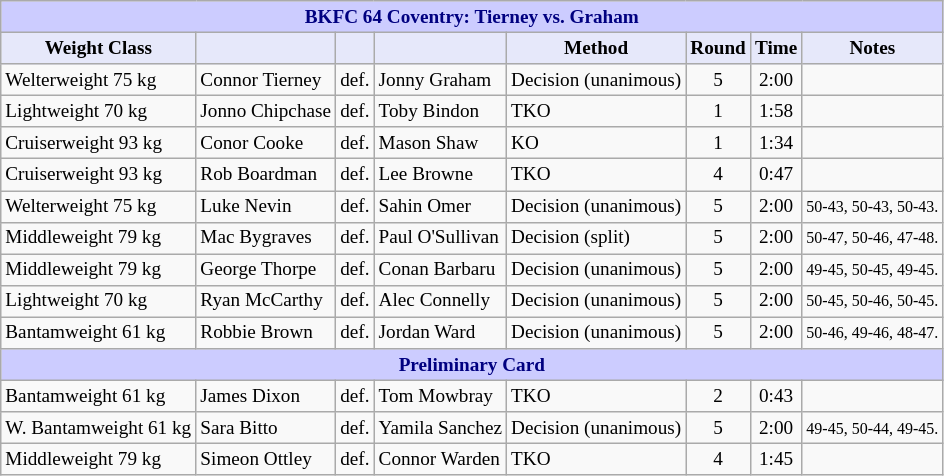<table class="wikitable" style="font-size: 80%;">
<tr>
<th colspan="8" style="background-color: #ccf; color: #000080; text-align: center;"><strong>BKFC 64 Coventry: Tierney vs. Graham</strong></th>
</tr>
<tr>
<th colspan="1" style="background-color: #E6E8FA; color: #000000; text-align: center;">Weight Class</th>
<th colspan="1" style="background-color: #E6E8FA; color: #000000; text-align: center;"></th>
<th colspan="1" style="background-color: #E6E8FA; color: #000000; text-align: center;"></th>
<th colspan="1" style="background-color: #E6E8FA; color: #000000; text-align: center;"></th>
<th colspan="1" style="background-color: #E6E8FA; color: #000000; text-align: center;">Method</th>
<th colspan="1" style="background-color: #E6E8FA; color: #000000; text-align: center;">Round</th>
<th colspan="1" style="background-color: #E6E8FA; color: #000000; text-align: center;">Time</th>
<th colspan="1" style="background-color: #E6E8FA; color: #000000; text-align: center;">Notes</th>
</tr>
<tr>
<td>Welterweight 75 kg</td>
<td> Connor Tierney</td>
<td align="center">def.</td>
<td> Jonny Graham</td>
<td>Decision (unanimous)</td>
<td align="center">5</td>
<td align="center">2:00</td>
<td></td>
</tr>
<tr>
<td>Lightweight 70 kg</td>
<td> Jonno Chipchase</td>
<td>def.</td>
<td> Toby Bindon</td>
<td>TKO</td>
<td align=center>1</td>
<td align=center>1:58</td>
<td></td>
</tr>
<tr>
<td>Cruiserweight 93 kg</td>
<td> Conor Cooke</td>
<td>def.</td>
<td> Mason Shaw</td>
<td>KO</td>
<td align="center">1</td>
<td align="center">1:34</td>
<td></td>
</tr>
<tr>
<td>Cruiserweight 93 kg</td>
<td> Rob Boardman</td>
<td>def.</td>
<td> Lee Browne</td>
<td>TKO</td>
<td align="center">4</td>
<td align="center">0:47</td>
<td></td>
</tr>
<tr>
<td>Welterweight 75 kg</td>
<td> Luke Nevin</td>
<td>def.</td>
<td> Sahin Omer</td>
<td>Decision (unanimous)</td>
<td align="center">5</td>
<td align="center">2:00</td>
<td><small>50-43, 50-43, 50-43.</small></td>
</tr>
<tr>
<td>Middleweight 79 kg</td>
<td> Mac Bygraves</td>
<td>def.</td>
<td> Paul O'Sullivan</td>
<td>Decision (split)</td>
<td align=center>5</td>
<td align=center>2:00</td>
<td><small>50-47, 50-46, 47-48.</small></td>
</tr>
<tr>
<td>Middleweight 79 kg</td>
<td> George Thorpe</td>
<td>def.</td>
<td> Conan Barbaru</td>
<td>Decision (unanimous)</td>
<td align=center>5</td>
<td align=center>2:00</td>
<td><small>49-45, 50-45, 49-45.</small></td>
</tr>
<tr>
<td>Lightweight 70 kg</td>
<td> Ryan McCarthy</td>
<td>def.</td>
<td> Alec Connelly</td>
<td>Decision (unanimous)</td>
<td align="center">5</td>
<td align="center">2:00</td>
<td><small>50-45, 50-46, 50-45.</small></td>
</tr>
<tr>
<td>Bantamweight 61 kg</td>
<td> Robbie Brown</td>
<td>def.</td>
<td> Jordan Ward</td>
<td>Decision (unanimous)</td>
<td align=center>5</td>
<td align=center>2:00</td>
<td><small>50-46, 49-46, 48-47.</small></td>
</tr>
<tr>
<th colspan="8" style="background-color: #ccf; color: #000080; text-align: center;"><strong>Preliminary Card</strong></th>
</tr>
<tr>
<td>Bantamweight 61 kg</td>
<td> James Dixon</td>
<td align=center>def.</td>
<td> Tom Mowbray</td>
<td>TKO</td>
<td align=center>2</td>
<td align=center>0:43</td>
<td></td>
</tr>
<tr>
<td>W. Bantamweight 61 kg</td>
<td> Sara Bitto</td>
<td align=center>def.</td>
<td> Yamila Sanchez</td>
<td>Decision (unanimous)</td>
<td align=center>5</td>
<td align=center>2:00</td>
<td><small>49-45, 50-44, 49-45.</small></td>
</tr>
<tr>
<td>Middleweight 79 kg</td>
<td> Simeon Ottley</td>
<td align=center>def.</td>
<td> Connor Warden</td>
<td>TKO</td>
<td align=center>4</td>
<td align=center>1:45</td>
<td></td>
</tr>
</table>
